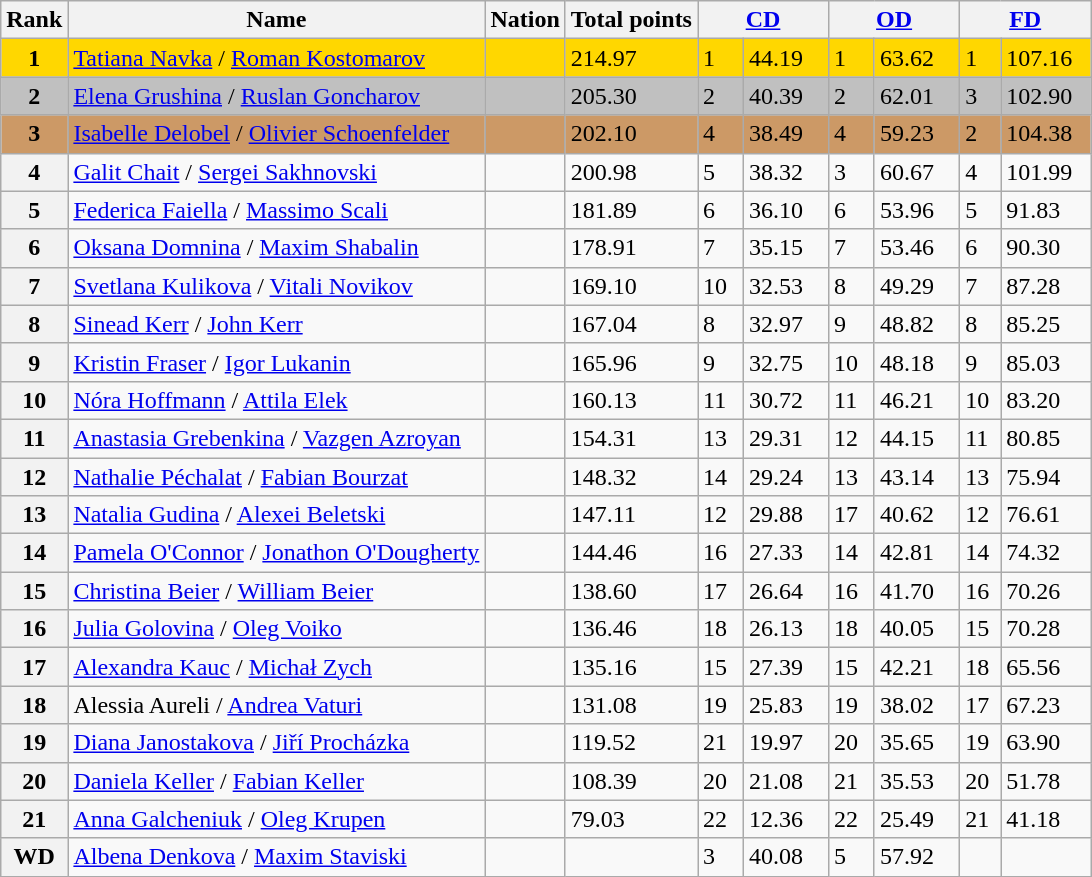<table class="wikitable">
<tr>
<th>Rank</th>
<th>Name</th>
<th>Nation</th>
<th>Total points</th>
<th colspan="2" width="80px"><a href='#'>CD</a></th>
<th colspan="2" width="80px"><a href='#'>OD</a></th>
<th colspan="2" width="80px"><a href='#'>FD</a></th>
</tr>
<tr bgcolor="gold">
<td align="center"><strong>1</strong></td>
<td><a href='#'>Tatiana Navka</a> / <a href='#'>Roman Kostomarov</a></td>
<td></td>
<td>214.97</td>
<td>1</td>
<td>44.19</td>
<td>1</td>
<td>63.62</td>
<td>1</td>
<td>107.16</td>
</tr>
<tr bgcolor="silver">
<td align="center"><strong>2</strong></td>
<td><a href='#'>Elena Grushina</a> / <a href='#'>Ruslan Goncharov</a></td>
<td></td>
<td>205.30</td>
<td>2</td>
<td>40.39</td>
<td>2</td>
<td>62.01</td>
<td>3</td>
<td>102.90</td>
</tr>
<tr bgcolor="cc9966">
<td align="center"><strong>3</strong></td>
<td><a href='#'>Isabelle Delobel</a> / <a href='#'>Olivier Schoenfelder</a></td>
<td></td>
<td>202.10</td>
<td>4</td>
<td>38.49</td>
<td>4</td>
<td>59.23</td>
<td>2</td>
<td>104.38</td>
</tr>
<tr>
<th>4</th>
<td><a href='#'>Galit Chait</a> / <a href='#'>Sergei Sakhnovski</a></td>
<td></td>
<td>200.98</td>
<td>5</td>
<td>38.32</td>
<td>3</td>
<td>60.67</td>
<td>4</td>
<td>101.99</td>
</tr>
<tr>
<th>5</th>
<td><a href='#'>Federica Faiella</a> / <a href='#'>Massimo Scali</a></td>
<td></td>
<td>181.89</td>
<td>6</td>
<td>36.10</td>
<td>6</td>
<td>53.96</td>
<td>5</td>
<td>91.83</td>
</tr>
<tr>
<th>6</th>
<td><a href='#'>Oksana Domnina</a> / <a href='#'>Maxim Shabalin</a></td>
<td></td>
<td>178.91</td>
<td>7</td>
<td>35.15</td>
<td>7</td>
<td>53.46</td>
<td>6</td>
<td>90.30</td>
</tr>
<tr>
<th>7</th>
<td><a href='#'>Svetlana Kulikova</a> / <a href='#'>Vitali Novikov</a></td>
<td></td>
<td>169.10</td>
<td>10</td>
<td>32.53</td>
<td>8</td>
<td>49.29</td>
<td>7</td>
<td>87.28</td>
</tr>
<tr>
<th>8</th>
<td><a href='#'>Sinead Kerr</a> / <a href='#'>John Kerr</a></td>
<td></td>
<td>167.04</td>
<td>8</td>
<td>32.97</td>
<td>9</td>
<td>48.82</td>
<td>8</td>
<td>85.25</td>
</tr>
<tr>
<th>9</th>
<td><a href='#'>Kristin Fraser</a> / <a href='#'>Igor Lukanin</a></td>
<td></td>
<td>165.96</td>
<td>9</td>
<td>32.75</td>
<td>10</td>
<td>48.18</td>
<td>9</td>
<td>85.03</td>
</tr>
<tr>
<th>10</th>
<td><a href='#'>Nóra Hoffmann</a> / <a href='#'>Attila Elek</a></td>
<td></td>
<td>160.13</td>
<td>11</td>
<td>30.72</td>
<td>11</td>
<td>46.21</td>
<td>10</td>
<td>83.20</td>
</tr>
<tr>
<th>11</th>
<td><a href='#'>Anastasia Grebenkina</a> / <a href='#'>Vazgen Azroyan</a></td>
<td></td>
<td>154.31</td>
<td>13</td>
<td>29.31</td>
<td>12</td>
<td>44.15</td>
<td>11</td>
<td>80.85</td>
</tr>
<tr>
<th>12</th>
<td><a href='#'>Nathalie Péchalat</a> / <a href='#'>Fabian Bourzat</a></td>
<td></td>
<td>148.32</td>
<td>14</td>
<td>29.24</td>
<td>13</td>
<td>43.14</td>
<td>13</td>
<td>75.94</td>
</tr>
<tr>
<th>13</th>
<td><a href='#'>Natalia Gudina</a> / <a href='#'>Alexei Beletski</a></td>
<td></td>
<td>147.11</td>
<td>12</td>
<td>29.88</td>
<td>17</td>
<td>40.62</td>
<td>12</td>
<td>76.61</td>
</tr>
<tr>
<th>14</th>
<td><a href='#'>Pamela O'Connor</a> / <a href='#'>Jonathon O'Dougherty</a></td>
<td></td>
<td>144.46</td>
<td>16</td>
<td>27.33</td>
<td>14</td>
<td>42.81</td>
<td>14</td>
<td>74.32</td>
</tr>
<tr>
<th>15</th>
<td><a href='#'>Christina Beier</a> / <a href='#'>William Beier</a></td>
<td></td>
<td>138.60</td>
<td>17</td>
<td>26.64</td>
<td>16</td>
<td>41.70</td>
<td>16</td>
<td>70.26</td>
</tr>
<tr>
<th>16</th>
<td><a href='#'>Julia Golovina</a> / <a href='#'>Oleg Voiko</a></td>
<td></td>
<td>136.46</td>
<td>18</td>
<td>26.13</td>
<td>18</td>
<td>40.05</td>
<td>15</td>
<td>70.28</td>
</tr>
<tr>
<th>17</th>
<td><a href='#'>Alexandra Kauc</a> / <a href='#'>Michał Zych</a></td>
<td></td>
<td>135.16</td>
<td>15</td>
<td>27.39</td>
<td>15</td>
<td>42.21</td>
<td>18</td>
<td>65.56</td>
</tr>
<tr>
<th>18</th>
<td>Alessia Aureli / <a href='#'>Andrea Vaturi</a></td>
<td></td>
<td>131.08</td>
<td>19</td>
<td>25.83</td>
<td>19</td>
<td>38.02</td>
<td>17</td>
<td>67.23</td>
</tr>
<tr>
<th>19</th>
<td><a href='#'>Diana Janostakova</a> / <a href='#'>Jiří Procházka</a></td>
<td></td>
<td>119.52</td>
<td>21</td>
<td>19.97</td>
<td>20</td>
<td>35.65</td>
<td>19</td>
<td>63.90</td>
</tr>
<tr>
<th>20</th>
<td><a href='#'>Daniela Keller</a> / <a href='#'>Fabian Keller</a></td>
<td></td>
<td>108.39</td>
<td>20</td>
<td>21.08</td>
<td>21</td>
<td>35.53</td>
<td>20</td>
<td>51.78</td>
</tr>
<tr>
<th>21</th>
<td><a href='#'>Anna Galcheniuk</a> / <a href='#'>Oleg Krupen</a></td>
<td></td>
<td>79.03</td>
<td>22</td>
<td>12.36</td>
<td>22</td>
<td>25.49</td>
<td>21</td>
<td>41.18</td>
</tr>
<tr>
<th>WD</th>
<td><a href='#'>Albena Denkova</a> / <a href='#'>Maxim Staviski</a></td>
<td></td>
<td></td>
<td>3</td>
<td>40.08</td>
<td>5</td>
<td>57.92</td>
<td></td>
<td></td>
</tr>
</table>
